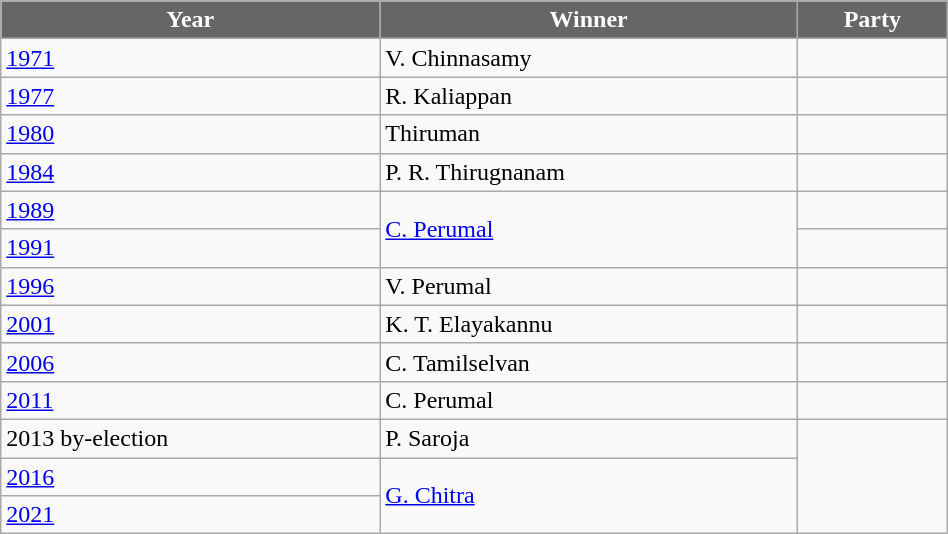<table class="wikitable" width="50%">
<tr>
<th style="background-color:#666666; color:white">Year</th>
<th style="background-color:#666666; color:white">Winner</th>
<th style="background-color:#666666; color:white" colspan="2">Party</th>
</tr>
<tr>
<td><a href='#'>1971</a></td>
<td>V. Chinnasamy</td>
<td></td>
</tr>
<tr>
<td><a href='#'>1977</a></td>
<td>R. Kaliappan</td>
<td></td>
</tr>
<tr>
<td><a href='#'>1980</a></td>
<td>Thiruman</td>
</tr>
<tr>
<td><a href='#'>1984</a></td>
<td>P. R. Thirugnanam</td>
<td></td>
</tr>
<tr>
<td><a href='#'>1989</a></td>
<td rowspan=2><a href='#'>C. Perumal</a></td>
<td></td>
</tr>
<tr>
<td><a href='#'>1991</a></td>
</tr>
<tr>
<td><a href='#'>1996</a></td>
<td>V. Perumal</td>
<td></td>
</tr>
<tr>
<td><a href='#'>2001</a></td>
<td>K. T. Elayakannu</td>
<td></td>
</tr>
<tr>
<td><a href='#'>2006</a></td>
<td>C. Tamilselvan</td>
<td></td>
</tr>
<tr>
<td><a href='#'>2011</a></td>
<td>C. Perumal</td>
<td></td>
</tr>
<tr>
<td>2013 by-election</td>
<td>P. Saroja</td>
</tr>
<tr>
<td><a href='#'>2016</a></td>
<td rowspan=2><a href='#'>G. Chitra</a></td>
</tr>
<tr>
<td><a href='#'>2021</a></td>
</tr>
</table>
